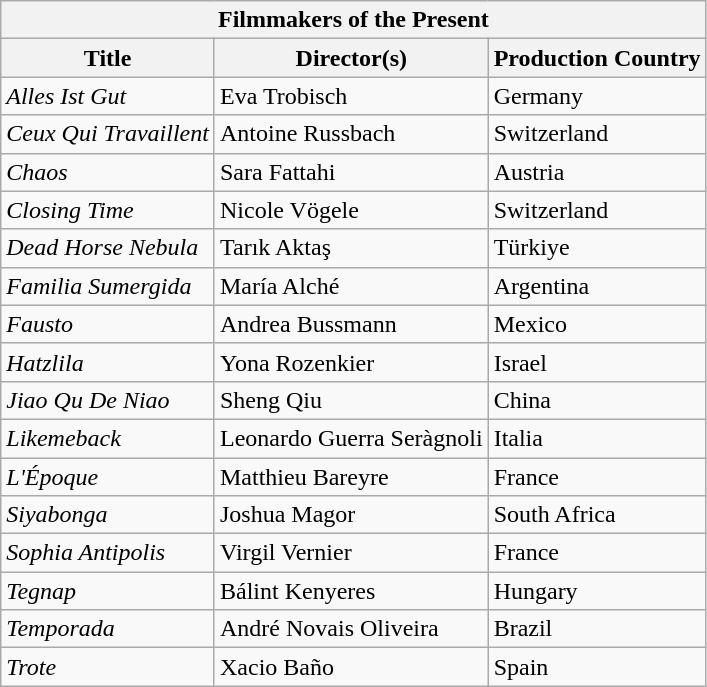<table class="wikitable">
<tr>
<th colspan="3">Filmmakers of the Present</th>
</tr>
<tr>
<th>Title</th>
<th>Director(s)</th>
<th>Production Country</th>
</tr>
<tr>
<td><em>Alles Ist Gut</em></td>
<td>Eva Trobisch</td>
<td>Germany</td>
</tr>
<tr>
<td><em>Ceux Qui Travaillent</em></td>
<td>Antoine Russbach</td>
<td>Switzerland</td>
</tr>
<tr>
<td><em>Chaos</em></td>
<td>Sara Fattahi</td>
<td>Austria</td>
</tr>
<tr>
<td><em>Closing Time</em></td>
<td>Nicole Vögele</td>
<td>Switzerland</td>
</tr>
<tr>
<td><em>Dead Horse Nebula</em></td>
<td>Tarık Aktaş</td>
<td>Türkiye</td>
</tr>
<tr>
<td><em>Familia Sumergida</em></td>
<td>María Alché</td>
<td>Argentina</td>
</tr>
<tr>
<td><em>Fausto</em></td>
<td>Andrea Bussmann</td>
<td>Mexico</td>
</tr>
<tr>
<td><em>Hatzlila</em></td>
<td>Yona Rozenkier</td>
<td>Israel</td>
</tr>
<tr>
<td><em>Jiao Qu De Niao</em></td>
<td>Sheng Qiu</td>
<td>China</td>
</tr>
<tr>
<td><em>Likemeback</em></td>
<td>Leonardo Guerra Seràgnoli</td>
<td>Italia</td>
</tr>
<tr>
<td><em>L'Époque</em></td>
<td>Matthieu Bareyre</td>
<td>France</td>
</tr>
<tr>
<td><em>Siyabonga</em></td>
<td>Joshua Magor</td>
<td>South Africa</td>
</tr>
<tr>
<td><em>Sophia Antipolis</em></td>
<td>Virgil Vernier</td>
<td>France</td>
</tr>
<tr>
<td><em>Tegnap</em></td>
<td>Bálint Kenyeres</td>
<td>Hungary</td>
</tr>
<tr>
<td><em>Temporada</em></td>
<td>André Novais Oliveira</td>
<td>Brazil</td>
</tr>
<tr>
<td><em>Trote</em></td>
<td>Xacio Baño</td>
<td>Spain</td>
</tr>
</table>
